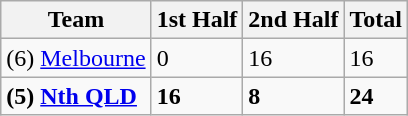<table class="wikitable">
<tr>
<th>Team</th>
<th>1st Half</th>
<th>2nd Half</th>
<th>Total</th>
</tr>
<tr>
<td>(6) <a href='#'>Melbourne</a></td>
<td>0</td>
<td>16</td>
<td>16</td>
</tr>
<tr>
<td><strong>(5) <a href='#'>Nth QLD</a></strong></td>
<td><strong>16</strong></td>
<td><strong>8</strong></td>
<td><strong>24</strong></td>
</tr>
</table>
